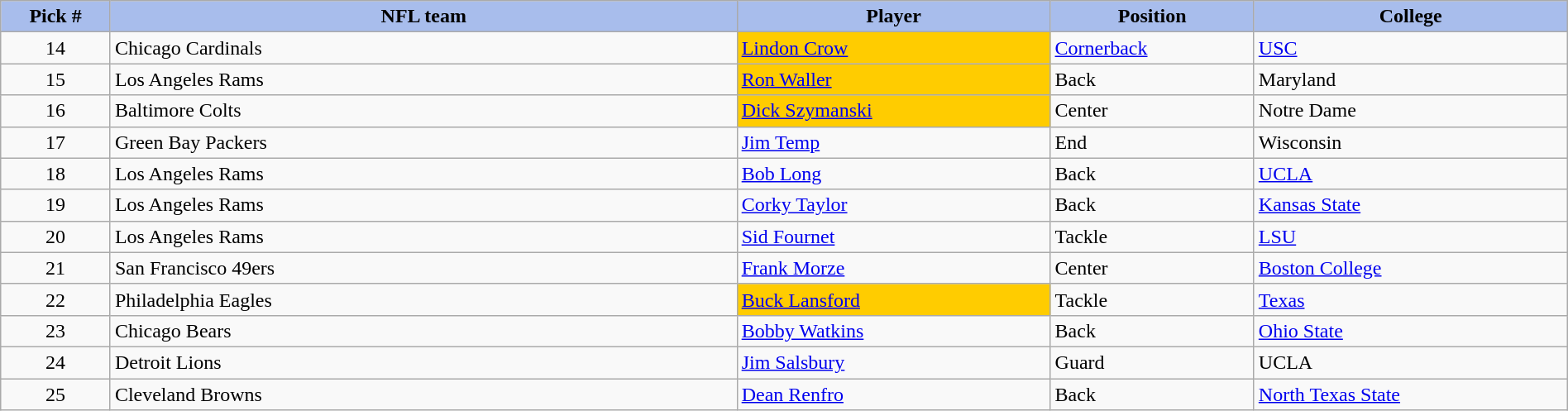<table class="wikitable sortable sortable" style="width: 100%">
<tr>
<th style="background:#A8BDEC;" width=7%>Pick #</th>
<th width=40% style="background:#A8BDEC;">NFL team</th>
<th width=20% style="background:#A8BDEC;">Player</th>
<th width=13% style="background:#A8BDEC;">Position</th>
<th style="background:#A8BDEC;">College</th>
</tr>
<tr>
<td align=center>14</td>
<td>Chicago Cardinals</td>
<td bgcolor="#FFCC00"><a href='#'>Lindon Crow</a></td>
<td><a href='#'>Cornerback</a></td>
<td><a href='#'>USC</a></td>
</tr>
<tr>
<td align=center>15</td>
<td>Los Angeles Rams</td>
<td bgcolor="#FFCC00"><a href='#'>Ron Waller</a></td>
<td>Back</td>
<td>Maryland</td>
</tr>
<tr>
<td align=center>16</td>
<td>Baltimore Colts</td>
<td bgcolor="#FFCC00"><a href='#'>Dick Szymanski</a></td>
<td>Center</td>
<td>Notre Dame</td>
</tr>
<tr>
<td align=center>17</td>
<td>Green Bay Packers</td>
<td><a href='#'>Jim Temp</a></td>
<td>End</td>
<td>Wisconsin</td>
</tr>
<tr>
<td align=center>18</td>
<td>Los Angeles Rams</td>
<td><a href='#'>Bob Long</a></td>
<td>Back</td>
<td><a href='#'>UCLA</a></td>
</tr>
<tr>
<td align=center>19</td>
<td>Los Angeles Rams</td>
<td><a href='#'>Corky Taylor</a></td>
<td>Back</td>
<td><a href='#'>Kansas State</a></td>
</tr>
<tr>
<td align=center>20</td>
<td>Los Angeles Rams</td>
<td><a href='#'>Sid Fournet</a></td>
<td>Tackle</td>
<td><a href='#'>LSU</a></td>
</tr>
<tr>
<td align=center>21</td>
<td>San Francisco 49ers</td>
<td><a href='#'>Frank Morze</a></td>
<td>Center</td>
<td><a href='#'>Boston College</a></td>
</tr>
<tr>
<td align=center>22</td>
<td>Philadelphia Eagles</td>
<td bgcolor="#FFCC00"><a href='#'>Buck Lansford</a></td>
<td>Tackle</td>
<td><a href='#'>Texas</a></td>
</tr>
<tr>
<td align=center>23</td>
<td>Chicago Bears</td>
<td><a href='#'>Bobby Watkins</a></td>
<td>Back</td>
<td><a href='#'>Ohio State</a></td>
</tr>
<tr>
<td align=center>24</td>
<td>Detroit Lions</td>
<td><a href='#'>Jim Salsbury</a></td>
<td>Guard</td>
<td>UCLA</td>
</tr>
<tr>
<td align=center>25</td>
<td>Cleveland Browns</td>
<td><a href='#'>Dean Renfro</a></td>
<td>Back</td>
<td><a href='#'>North Texas State</a></td>
</tr>
</table>
